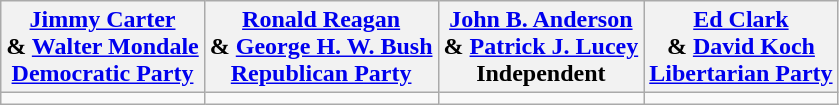<table class="wikitable" style="text-align:center;">
<tr>
<th><a href='#'>Jimmy Carter</a><br> & <a href='#'>Walter Mondale</a><br><a href='#'>Democratic Party</a></th>
<th><a href='#'>Ronald Reagan</a><br> & <a href='#'>George H. W. Bush</a><br><a href='#'>Republican Party</a></th>
<th><a href='#'>John B. Anderson</a><br> & <a href='#'>Patrick J. Lucey</a><br>Independent</th>
<th><a href='#'>Ed Clark</a><br> & <a href='#'>David Koch</a><br><a href='#'>Libertarian Party</a></th>
</tr>
<tr>
<td></td>
<td></td>
<td></td>
<td></td>
</tr>
</table>
